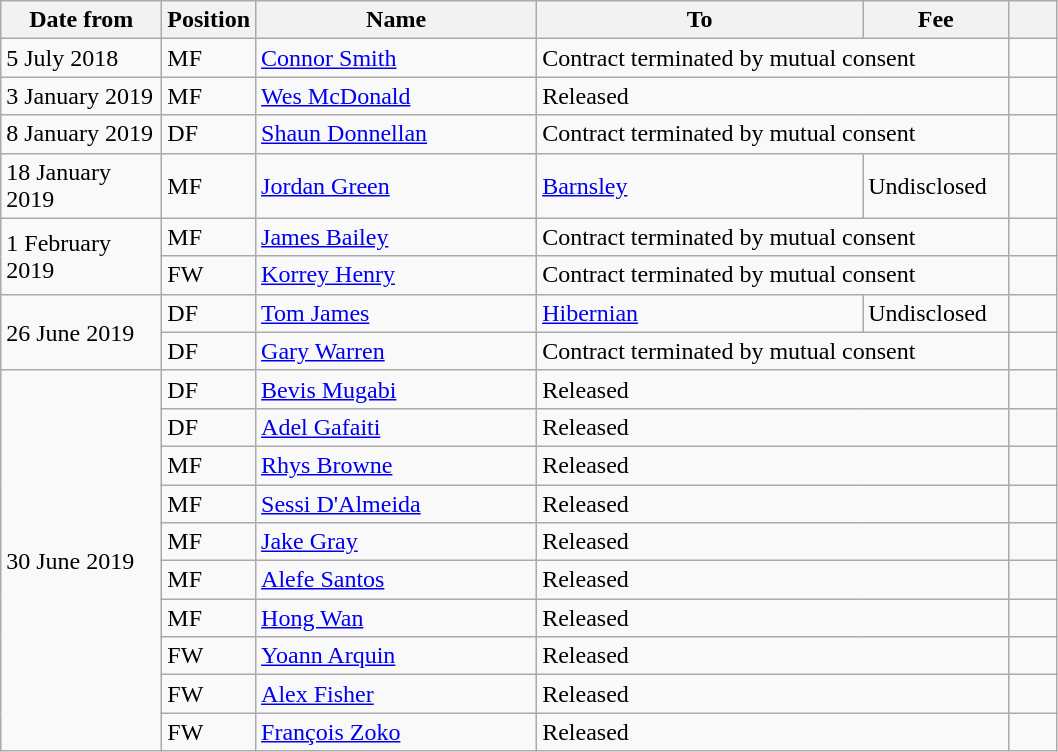<table class="wikitable">
<tr>
<th style="width:100px">Date from</th>
<th style="width:50px">Position</th>
<th style="width:180px">Name</th>
<th style="width:210px">To</th>
<th style="width:90px">Fee</th>
<th style="width:25px"></th>
</tr>
<tr>
<td>5 July 2018</td>
<td>MF</td>
<td> <a href='#'>Connor Smith</a></td>
<td colspan="2">Contract terminated by mutual consent</td>
<td></td>
</tr>
<tr>
<td>3 January 2019</td>
<td>MF</td>
<td> <a href='#'>Wes McDonald</a></td>
<td colspan="2">Released</td>
<td></td>
</tr>
<tr>
<td>8 January 2019</td>
<td>DF</td>
<td> <a href='#'>Shaun Donnellan</a></td>
<td colspan="2">Contract terminated by mutual consent</td>
<td></td>
</tr>
<tr>
<td>18 January 2019</td>
<td>MF</td>
<td> <a href='#'>Jordan Green</a></td>
<td><a href='#'>Barnsley</a></td>
<td>Undisclosed</td>
<td></td>
</tr>
<tr>
<td rowspan="2">1 February 2019</td>
<td>MF</td>
<td> <a href='#'>James Bailey</a></td>
<td colspan="2">Contract terminated by mutual consent</td>
<td></td>
</tr>
<tr>
<td>FW</td>
<td> <a href='#'>Korrey Henry</a></td>
<td colspan="2">Contract terminated by mutual consent</td>
<td></td>
</tr>
<tr>
<td rowspan="2">26 June 2019</td>
<td>DF</td>
<td> <a href='#'>Tom James</a></td>
<td> <a href='#'>Hibernian</a></td>
<td>Undisclosed</td>
<td></td>
</tr>
<tr>
<td>DF</td>
<td> <a href='#'>Gary Warren</a></td>
<td colspan="2">Contract terminated by mutual consent</td>
<td></td>
</tr>
<tr>
<td rowspan="10">30 June 2019</td>
<td>DF</td>
<td> <a href='#'>Bevis Mugabi</a></td>
<td colspan="2">Released</td>
<td></td>
</tr>
<tr>
<td>DF</td>
<td> <a href='#'>Adel Gafaiti</a></td>
<td colspan="2">Released</td>
<td></td>
</tr>
<tr>
<td>MF</td>
<td> <a href='#'>Rhys Browne</a></td>
<td colspan="2">Released</td>
<td></td>
</tr>
<tr>
<td>MF</td>
<td> <a href='#'>Sessi D'Almeida</a></td>
<td colspan="2">Released</td>
<td></td>
</tr>
<tr>
<td>MF</td>
<td> <a href='#'>Jake Gray</a></td>
<td colspan="2">Released</td>
<td></td>
</tr>
<tr>
<td>MF</td>
<td> <a href='#'>Alefe Santos</a></td>
<td colspan="2">Released</td>
<td></td>
</tr>
<tr>
<td>MF</td>
<td> <a href='#'>Hong Wan</a></td>
<td colspan="2">Released</td>
<td></td>
</tr>
<tr>
<td>FW</td>
<td> <a href='#'>Yoann Arquin</a></td>
<td colspan="2">Released</td>
<td></td>
</tr>
<tr>
<td>FW</td>
<td> <a href='#'>Alex Fisher</a></td>
<td colspan="2">Released</td>
<td></td>
</tr>
<tr>
<td>FW</td>
<td> <a href='#'>François Zoko</a></td>
<td colspan="2">Released</td>
<td></td>
</tr>
</table>
